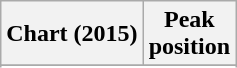<table class="wikitable sortable plainrowheaders" style="text-align:center">
<tr>
<th scope="col">Chart (2015)</th>
<th scope="col">Peak<br> position</th>
</tr>
<tr>
</tr>
<tr>
</tr>
<tr>
</tr>
<tr>
</tr>
</table>
